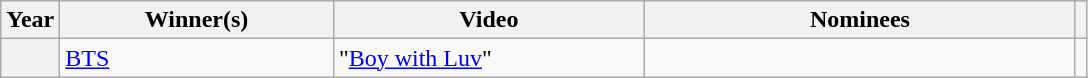<table class="wikitable sortable">
<tr>
<th scope="col">Year</th>
<th scope="col" style="width:175px;">Winner(s)</th>
<th scope="col" style="width:200px;">Video</th>
<th scope="col" style="width:280px;">Nominees</th>
<th scope="col" class="unsortable"></th>
</tr>
<tr>
<th scope="row"></th>
<td><a href='#'>BTS</a> </td>
<td>"<a href='#'>Boy with Luv</a>"</td>
<td></td>
<td align="center"></td>
</tr>
</table>
